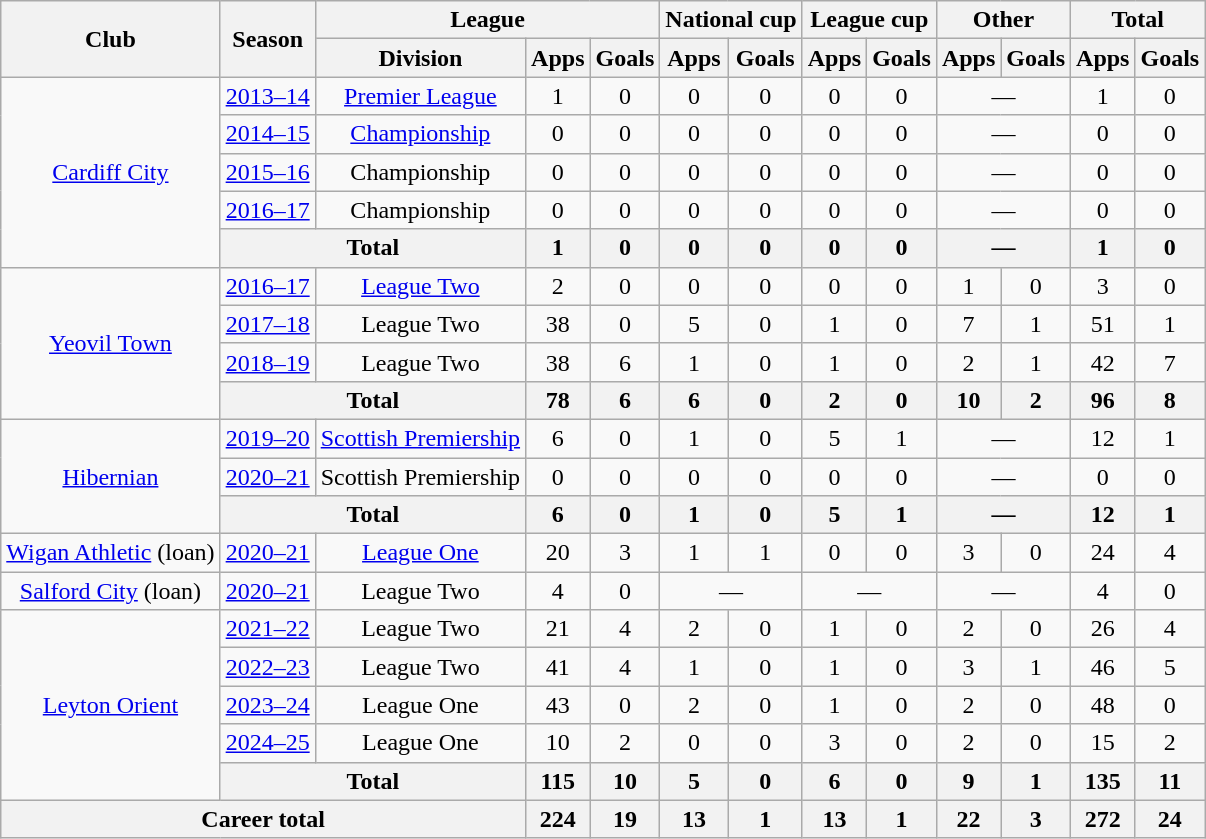<table class="wikitable" style="text-align: center;">
<tr>
<th rowspan="2">Club</th>
<th rowspan="2">Season</th>
<th colspan="3">League</th>
<th colspan="2">National cup</th>
<th colspan="2">League cup</th>
<th colspan="2">Other</th>
<th colspan="2">Total</th>
</tr>
<tr>
<th>Division</th>
<th>Apps</th>
<th>Goals</th>
<th>Apps</th>
<th>Goals</th>
<th>Apps</th>
<th>Goals</th>
<th>Apps</th>
<th>Goals</th>
<th>Apps</th>
<th>Goals</th>
</tr>
<tr>
<td rowspan="5"><a href='#'>Cardiff City</a></td>
<td><a href='#'>2013–14</a></td>
<td><a href='#'>Premier League</a></td>
<td>1</td>
<td>0</td>
<td>0</td>
<td>0</td>
<td>0</td>
<td>0</td>
<td colspan="2">—</td>
<td>1</td>
<td>0</td>
</tr>
<tr>
<td><a href='#'>2014–15</a></td>
<td><a href='#'>Championship</a></td>
<td>0</td>
<td>0</td>
<td>0</td>
<td>0</td>
<td>0</td>
<td>0</td>
<td colspan="2">—</td>
<td>0</td>
<td>0</td>
</tr>
<tr>
<td><a href='#'>2015–16</a></td>
<td>Championship</td>
<td>0</td>
<td>0</td>
<td>0</td>
<td>0</td>
<td>0</td>
<td>0</td>
<td colspan="2">—</td>
<td>0</td>
<td>0</td>
</tr>
<tr>
<td><a href='#'>2016–17</a></td>
<td>Championship</td>
<td>0</td>
<td>0</td>
<td>0</td>
<td>0</td>
<td>0</td>
<td>0</td>
<td colspan="2">—</td>
<td>0</td>
<td>0</td>
</tr>
<tr>
<th colspan=2>Total</th>
<th>1</th>
<th>0</th>
<th>0</th>
<th>0</th>
<th>0</th>
<th>0</th>
<th colspan="2">—</th>
<th>1</th>
<th>0</th>
</tr>
<tr>
<td rowspan="4"><a href='#'>Yeovil Town</a></td>
<td><a href='#'>2016–17</a></td>
<td><a href='#'>League Two</a></td>
<td>2</td>
<td>0</td>
<td>0</td>
<td>0</td>
<td>0</td>
<td>0</td>
<td>1</td>
<td>0</td>
<td>3</td>
<td>0</td>
</tr>
<tr>
<td><a href='#'>2017–18</a></td>
<td>League Two</td>
<td>38</td>
<td>0</td>
<td>5</td>
<td>0</td>
<td>1</td>
<td>0</td>
<td>7</td>
<td>1</td>
<td>51</td>
<td>1</td>
</tr>
<tr>
<td><a href='#'>2018–19</a></td>
<td>League Two</td>
<td>38</td>
<td>6</td>
<td>1</td>
<td>0</td>
<td>1</td>
<td>0</td>
<td>2</td>
<td>1</td>
<td>42</td>
<td>7</td>
</tr>
<tr>
<th colspan=2>Total</th>
<th>78</th>
<th>6</th>
<th>6</th>
<th>0</th>
<th>2</th>
<th>0</th>
<th>10</th>
<th>2</th>
<th>96</th>
<th>8</th>
</tr>
<tr>
<td rowspan=3><a href='#'>Hibernian</a></td>
<td><a href='#'>2019–20</a></td>
<td><a href='#'>Scottish Premiership</a></td>
<td>6</td>
<td>0</td>
<td>1</td>
<td>0</td>
<td>5</td>
<td>1</td>
<td colspan="2">—</td>
<td>12</td>
<td>1</td>
</tr>
<tr>
<td><a href='#'>2020–21</a></td>
<td>Scottish Premiership</td>
<td>0</td>
<td>0</td>
<td>0</td>
<td>0</td>
<td>0</td>
<td>0</td>
<td colspan="2">—</td>
<td>0</td>
<td>0</td>
</tr>
<tr>
<th colspan=2>Total</th>
<th>6</th>
<th>0</th>
<th>1</th>
<th>0</th>
<th>5</th>
<th>1</th>
<th colspan="2">—</th>
<th>12</th>
<th>1</th>
</tr>
<tr>
<td><a href='#'>Wigan Athletic</a> (loan)</td>
<td><a href='#'>2020–21</a></td>
<td><a href='#'>League One</a></td>
<td>20</td>
<td>3</td>
<td>1</td>
<td>1</td>
<td>0</td>
<td>0</td>
<td>3</td>
<td>0</td>
<td>24</td>
<td>4</td>
</tr>
<tr>
<td><a href='#'>Salford City</a> (loan)</td>
<td><a href='#'>2020–21</a></td>
<td>League Two</td>
<td>4</td>
<td>0</td>
<td colspan="2">—</td>
<td colspan="2">—</td>
<td colspan="2">—</td>
<td>4</td>
<td>0</td>
</tr>
<tr>
<td rowspan=5><a href='#'>Leyton Orient</a></td>
<td><a href='#'>2021–22</a></td>
<td>League Two</td>
<td>21</td>
<td>4</td>
<td>2</td>
<td>0</td>
<td>1</td>
<td>0</td>
<td>2</td>
<td>0</td>
<td>26</td>
<td>4</td>
</tr>
<tr>
<td><a href='#'>2022–23</a></td>
<td>League Two</td>
<td>41</td>
<td>4</td>
<td>1</td>
<td>0</td>
<td>1</td>
<td>0</td>
<td>3</td>
<td>1</td>
<td>46</td>
<td>5</td>
</tr>
<tr>
<td><a href='#'>2023–24</a></td>
<td>League One</td>
<td>43</td>
<td>0</td>
<td>2</td>
<td>0</td>
<td>1</td>
<td>0</td>
<td>2</td>
<td>0</td>
<td>48</td>
<td>0</td>
</tr>
<tr>
<td><a href='#'>2024–25</a></td>
<td>League One</td>
<td>10</td>
<td>2</td>
<td>0</td>
<td>0</td>
<td>3</td>
<td>0</td>
<td>2</td>
<td>0</td>
<td>15</td>
<td>2</td>
</tr>
<tr>
<th colspan=2>Total</th>
<th>115</th>
<th>10</th>
<th>5</th>
<th>0</th>
<th>6</th>
<th>0</th>
<th>9</th>
<th>1</th>
<th>135</th>
<th>11</th>
</tr>
<tr>
<th colspan=3>Career total</th>
<th>224</th>
<th>19</th>
<th>13</th>
<th>1</th>
<th>13</th>
<th>1</th>
<th>22</th>
<th>3</th>
<th>272</th>
<th>24</th>
</tr>
</table>
